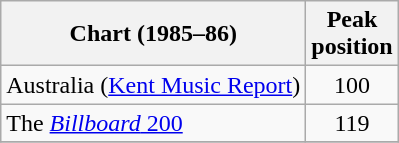<table class="wikitable">
<tr>
<th>Chart (1985–86)</th>
<th>Peak<br>position</th>
</tr>
<tr>
<td>Australia (<a href='#'>Kent Music Report</a>)</td>
<td style="text-align:center;">100</td>
</tr>
<tr>
<td>The <a href='#'><em>Billboard</em> 200</a></td>
<td style="text-align:center;">119</td>
</tr>
<tr>
</tr>
</table>
